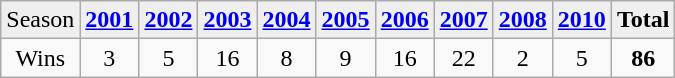<table class="wikitable">
<tr style=background:#efefef>
<td>Season</td>
<td><a href='#'><strong>2001</strong></a></td>
<td><a href='#'><strong>2002</strong></a></td>
<td><a href='#'><strong>2003</strong></a></td>
<td><a href='#'><strong>2004</strong></a></td>
<td><a href='#'><strong>2005</strong></a></td>
<td><a href='#'><strong>2006</strong></a></td>
<td><a href='#'><strong>2007</strong></a></td>
<td><a href='#'><strong>2008</strong></a></td>
<td><a href='#'><strong>2010</strong></a></td>
<td><strong>Total</strong></td>
</tr>
<tr align=center>
<td>Wins</td>
<td>3</td>
<td>5</td>
<td>16</td>
<td>8</td>
<td>9</td>
<td>16</td>
<td>22</td>
<td>2</td>
<td>5</td>
<td><strong>86</strong></td>
</tr>
</table>
